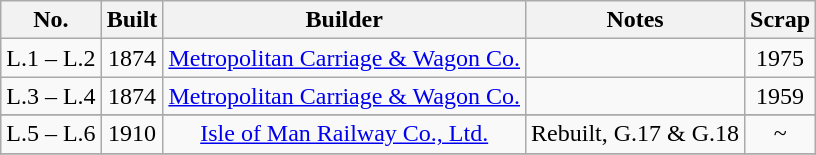<table class="wikitable">
<tr>
<th>No.</th>
<th>Built</th>
<th>Builder</th>
<th>Notes</th>
<th>Scrap</th>
</tr>
<tr>
<td align="center">L.1 – L.2</td>
<td align="center">1874</td>
<td align="center"><a href='#'>Metropolitan Carriage & Wagon Co.</a></td>
<td align="center"></td>
<td align="center">1975</td>
</tr>
<tr>
<td align="center">L.3 – L.4</td>
<td align="center">1874</td>
<td align="center"><a href='#'>Metropolitan Carriage & Wagon Co.</a></td>
<td align="center"></td>
<td align="center">1959</td>
</tr>
<tr>
</tr>
<tr>
<td align="center">L.5 – L.6</td>
<td align="center">1910</td>
<td align="center"><a href='#'>Isle of Man Railway Co., Ltd.</a></td>
<td align="center">Rebuilt, G.17 & G.18</td>
<td align="center">~</td>
</tr>
<tr>
</tr>
</table>
